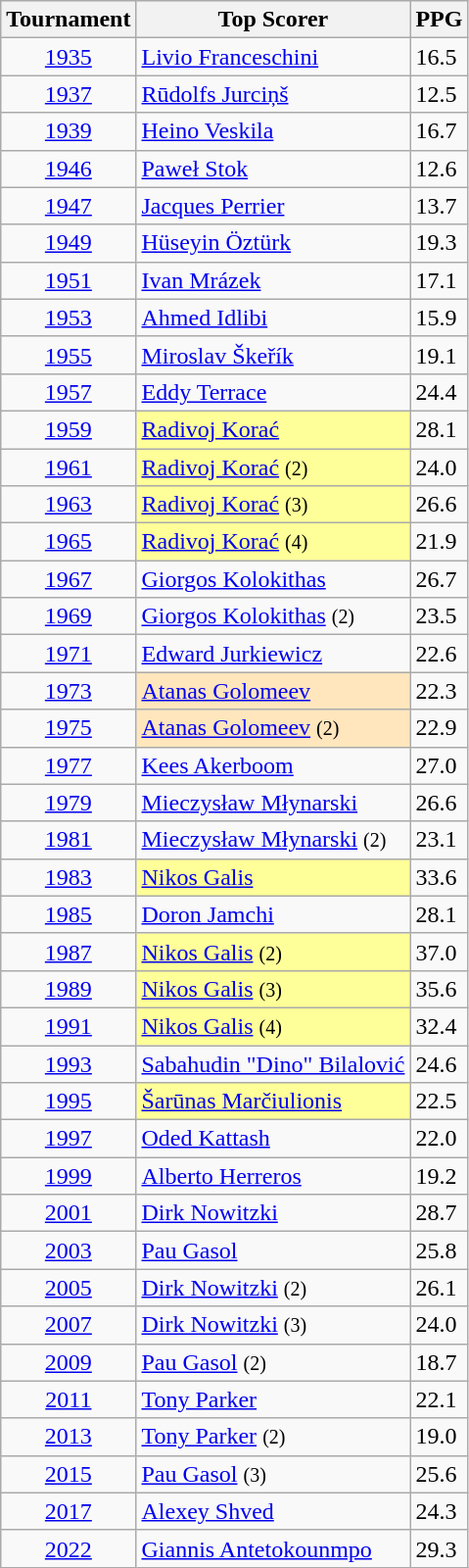<table class="wikitable">
<tr>
<th>Tournament</th>
<th>Top Scorer</th>
<th>PPG</th>
</tr>
<tr>
<td style="text-align:center;"><a href='#'>1935</a></td>
<td> <a href='#'>Livio Franceschini</a></td>
<td>16.5</td>
</tr>
<tr>
<td style="text-align:center;"><a href='#'>1937</a></td>
<td> <a href='#'>Rūdolfs Jurciņš</a></td>
<td>12.5</td>
</tr>
<tr>
<td style="text-align:center;"><a href='#'>1939</a></td>
<td> <a href='#'>Heino Veskila</a></td>
<td>16.7</td>
</tr>
<tr>
<td style="text-align:center;"><a href='#'>1946</a></td>
<td> <a href='#'>Paweł Stok</a></td>
<td>12.6</td>
</tr>
<tr>
<td style="text-align:center;"><a href='#'>1947</a></td>
<td> <a href='#'>Jacques Perrier</a></td>
<td>13.7</td>
</tr>
<tr>
<td style="text-align:center;"><a href='#'>1949</a></td>
<td> <a href='#'>Hüseyin Öztürk</a></td>
<td>19.3</td>
</tr>
<tr>
<td style="text-align:center;"><a href='#'>1951</a></td>
<td> <a href='#'>Ivan Mrázek</a></td>
<td>17.1</td>
</tr>
<tr>
<td style="text-align:center;"><a href='#'>1953</a></td>
<td> <a href='#'>Ahmed Idlibi</a></td>
<td>15.9</td>
</tr>
<tr>
<td style="text-align:center;"><a href='#'>1955</a></td>
<td> <a href='#'>Miroslav Škeřík</a></td>
<td>19.1</td>
</tr>
<tr>
<td style="text-align:center;"><a href='#'>1957</a></td>
<td> <a href='#'>Eddy Terrace</a></td>
<td>24.4</td>
</tr>
<tr>
<td style="text-align:center;"><a href='#'>1959</a></td>
<td bgcolor="#FFFF99"> <a href='#'>Radivoj Korać</a></td>
<td>28.1</td>
</tr>
<tr>
<td style="text-align:center;"><a href='#'>1961</a></td>
<td bgcolor="#FFFF99"> <a href='#'>Radivoj Korać</a> <small>(2)</small></td>
<td>24.0</td>
</tr>
<tr>
<td style="text-align:center;"><a href='#'>1963</a></td>
<td bgcolor="#FFFF99"> <a href='#'>Radivoj Korać</a> <small>(3)</small></td>
<td>26.6</td>
</tr>
<tr>
<td style="text-align:center;"><a href='#'>1965</a></td>
<td bgcolor="#FFFF99"> <a href='#'>Radivoj Korać</a> <small>(4)</small></td>
<td>21.9</td>
</tr>
<tr>
<td style="text-align:center;"><a href='#'>1967</a></td>
<td> <a href='#'>Giorgos Kolokithas</a></td>
<td>26.7</td>
</tr>
<tr>
<td style="text-align:center;"><a href='#'>1969</a></td>
<td> <a href='#'>Giorgos Kolokithas</a> <small>(2)</small></td>
<td>23.5</td>
</tr>
<tr>
<td style="text-align:center;"><a href='#'>1971</a></td>
<td> <a href='#'>Edward Jurkiewicz</a></td>
<td>22.6</td>
</tr>
<tr>
<td style="text-align:center;"><a href='#'>1973</a></td>
<td bgcolor="#FFE6BD"> <a href='#'>Atanas Golomeev</a></td>
<td>22.3</td>
</tr>
<tr>
<td style="text-align:center;"><a href='#'>1975</a></td>
<td bgcolor="#FFE6BD"> <a href='#'>Atanas Golomeev</a> <small>(2)</small></td>
<td>22.9</td>
</tr>
<tr>
<td style="text-align:center;"><a href='#'>1977</a></td>
<td> <a href='#'>Kees Akerboom</a></td>
<td>27.0</td>
</tr>
<tr>
<td style="text-align:center;"><a href='#'>1979</a></td>
<td> <a href='#'>Mieczysław Młynarski</a></td>
<td>26.6</td>
</tr>
<tr>
<td style="text-align:center;"><a href='#'>1981</a></td>
<td> <a href='#'>Mieczysław Młynarski</a> <small>(2)</small></td>
<td>23.1</td>
</tr>
<tr>
<td style="text-align:center;"><a href='#'>1983</a></td>
<td bgcolor="#FFFF99"> <a href='#'>Nikos Galis</a></td>
<td>33.6</td>
</tr>
<tr>
<td style="text-align:center;"><a href='#'>1985</a></td>
<td> <a href='#'>Doron Jamchi</a></td>
<td>28.1</td>
</tr>
<tr>
<td style="text-align:center;"><a href='#'>1987</a></td>
<td bgcolor="#FFFF99"> <a href='#'>Nikos Galis</a> <small>(2)</small></td>
<td>37.0</td>
</tr>
<tr>
<td style="text-align:center;"><a href='#'>1989</a></td>
<td bgcolor="#FFFF99"> <a href='#'>Nikos Galis</a> <small>(3)</small></td>
<td>35.6</td>
</tr>
<tr>
<td style="text-align:center;"><a href='#'>1991</a></td>
<td bgcolor="#FFFF99"> <a href='#'>Nikos Galis</a> <small>(4)</small></td>
<td>32.4</td>
</tr>
<tr>
<td style="text-align:center;"><a href='#'>1993</a></td>
<td> <a href='#'>Sabahudin "Dino" Bilalović</a></td>
<td>24.6</td>
</tr>
<tr>
<td style="text-align:center;"><a href='#'>1995</a></td>
<td bgcolor="#FFFF99"> <a href='#'>Šarūnas Marčiulionis</a></td>
<td>22.5</td>
</tr>
<tr>
<td style="text-align:center;"><a href='#'>1997</a></td>
<td> <a href='#'>Oded Kattash</a></td>
<td>22.0</td>
</tr>
<tr>
<td style="text-align:center;"><a href='#'>1999</a></td>
<td> <a href='#'>Alberto Herreros</a></td>
<td>19.2</td>
</tr>
<tr>
<td style="text-align:center;"><a href='#'>2001</a></td>
<td> <a href='#'>Dirk Nowitzki</a></td>
<td>28.7</td>
</tr>
<tr>
<td style="text-align:center;"><a href='#'>2003</a></td>
<td> <a href='#'>Pau Gasol</a></td>
<td>25.8</td>
</tr>
<tr>
<td style="text-align:center;"><a href='#'>2005</a></td>
<td> <a href='#'>Dirk Nowitzki</a> <small>(2)</small></td>
<td>26.1</td>
</tr>
<tr>
<td style="text-align:center;"><a href='#'>2007</a></td>
<td> <a href='#'>Dirk Nowitzki</a> <small>(3)</small></td>
<td>24.0</td>
</tr>
<tr>
<td style="text-align:center;"><a href='#'>2009</a></td>
<td> <a href='#'>Pau Gasol</a> <small>(2)</small></td>
<td>18.7</td>
</tr>
<tr>
<td style="text-align:center;"><a href='#'>2011</a></td>
<td> <a href='#'>Tony Parker</a></td>
<td>22.1</td>
</tr>
<tr>
<td style="text-align:center;"><a href='#'>2013</a></td>
<td> <a href='#'>Tony Parker</a> <small>(2)</small></td>
<td>19.0</td>
</tr>
<tr>
<td style="text-align:center;"><a href='#'>2015</a></td>
<td> <a href='#'>Pau Gasol</a> <small>(3)</small></td>
<td>25.6</td>
</tr>
<tr>
<td style="text-align:center;"><a href='#'>2017</a></td>
<td> <a href='#'>Alexey Shved</a></td>
<td>24.3</td>
</tr>
<tr>
<td style="text-align:center;"><a href='#'>2022</a></td>
<td> <a href='#'>Giannis Antetokounmpo</a></td>
<td>29.3</td>
</tr>
</table>
